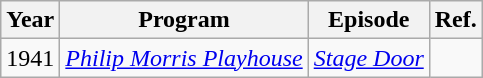<table class="wikitable">
<tr>
<th>Year</th>
<th>Program</th>
<th>Episode</th>
<th>Ref.</th>
</tr>
<tr>
<td>1941</td>
<td><em><a href='#'>Philip Morris Playhouse</a></em></td>
<td><em><a href='#'>Stage Door</a></em></td>
<td></td>
</tr>
</table>
